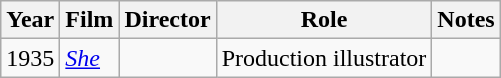<table class="wikitable">
<tr>
<th>Year</th>
<th>Film</th>
<th>Director</th>
<th>Role</th>
<th>Notes</th>
</tr>
<tr>
<td>1935</td>
<td><em><a href='#'>She</a></em></td>
<td></td>
<td>Production illustrator</td>
<td><small></small></td>
</tr>
</table>
